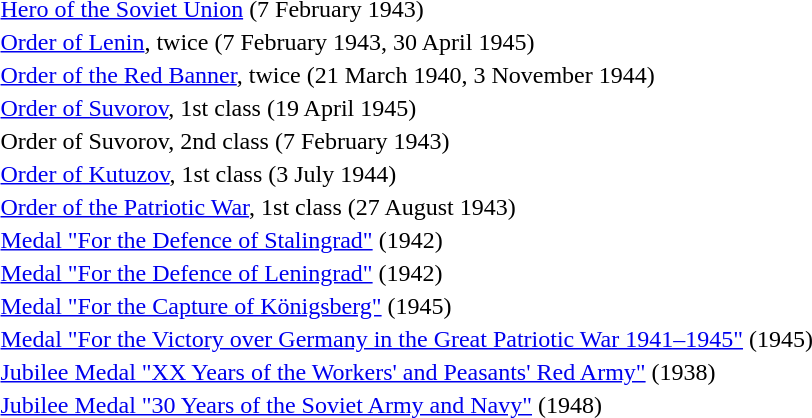<table>
<tr>
<td></td>
<td><a href='#'>Hero of the Soviet Union</a> (7 February 1943)</td>
</tr>
<tr>
<td></td>
<td><a href='#'>Order of Lenin</a>, twice (7 February 1943, 30 April 1945)</td>
</tr>
<tr>
<td></td>
<td><a href='#'>Order of the Red Banner</a>, twice (21 March 1940, 3 November 1944)</td>
</tr>
<tr>
<td></td>
<td><a href='#'>Order of Suvorov</a>, 1st class (19 April 1945)</td>
</tr>
<tr>
<td></td>
<td>Order of Suvorov, 2nd class (7 February 1943)</td>
</tr>
<tr>
<td></td>
<td><a href='#'>Order of Kutuzov</a>, 1st class (3 July 1944)</td>
</tr>
<tr>
<td></td>
<td><a href='#'>Order of the Patriotic War</a>, 1st class (27 August 1943)</td>
</tr>
<tr>
<td></td>
<td><a href='#'>Medal "For the Defence of Stalingrad"</a> (1942)</td>
</tr>
<tr>
<td></td>
<td><a href='#'>Medal "For the Defence of Leningrad"</a> (1942)</td>
</tr>
<tr>
<td></td>
<td><a href='#'>Medal "For the Capture of Königsberg"</a> (1945)</td>
</tr>
<tr>
<td></td>
<td><a href='#'>Medal "For the Victory over Germany in the Great Patriotic War 1941–1945"</a> (1945)</td>
</tr>
<tr>
<td></td>
<td><a href='#'>Jubilee Medal "XX Years of the Workers' and Peasants' Red Army"</a> (1938)</td>
</tr>
<tr>
<td></td>
<td><a href='#'>Jubilee Medal "30 Years of the Soviet Army and Navy"</a> (1948)</td>
</tr>
<tr>
</tr>
</table>
